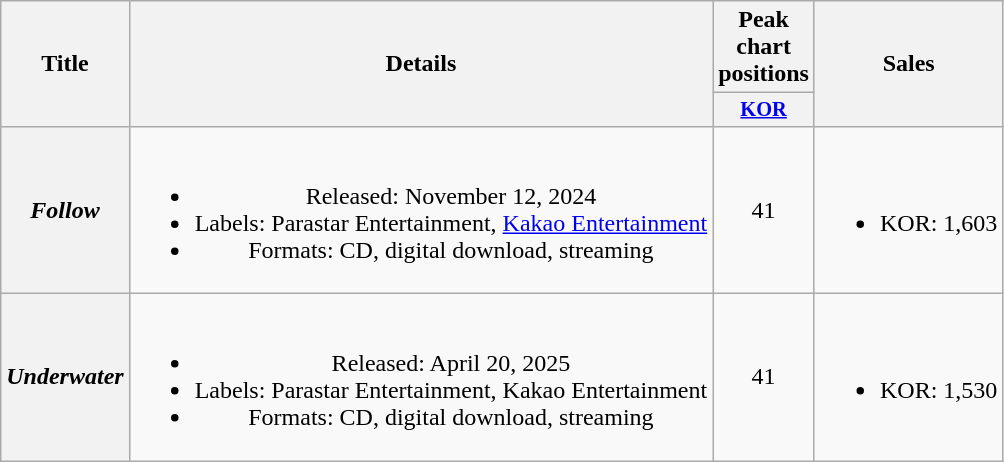<table class="wikitable plainrowheaders" style="text-align:center">
<tr>
<th rowspan="2" scope="col">Title</th>
<th rowspan="2" scope="col">Details</th>
<th scope="col">Peak chart positions</th>
<th rowspan="2" scope="col">Sales</th>
</tr>
<tr>
<th scope="col" style="width:3em;font-size:85%"><a href='#'>KOR</a><br></th>
</tr>
<tr>
<th scope="row"><em>Follow</em></th>
<td><br><ul><li>Released: November 12, 2024</li><li>Labels: Parastar Entertainment, <a href='#'>Kakao Entertainment</a></li><li>Formats: CD, digital download, streaming</li></ul></td>
<td>41</td>
<td><br><ul><li>KOR: 1,603</li></ul></td>
</tr>
<tr>
<th scope="row"><em>Underwater</em></th>
<td><br><ul><li>Released: April 20, 2025</li><li>Labels: Parastar Entertainment, Kakao Entertainment</li><li>Formats: CD, digital download, streaming</li></ul></td>
<td>41</td>
<td><br><ul><li>KOR: 1,530</li></ul></td>
</tr>
</table>
